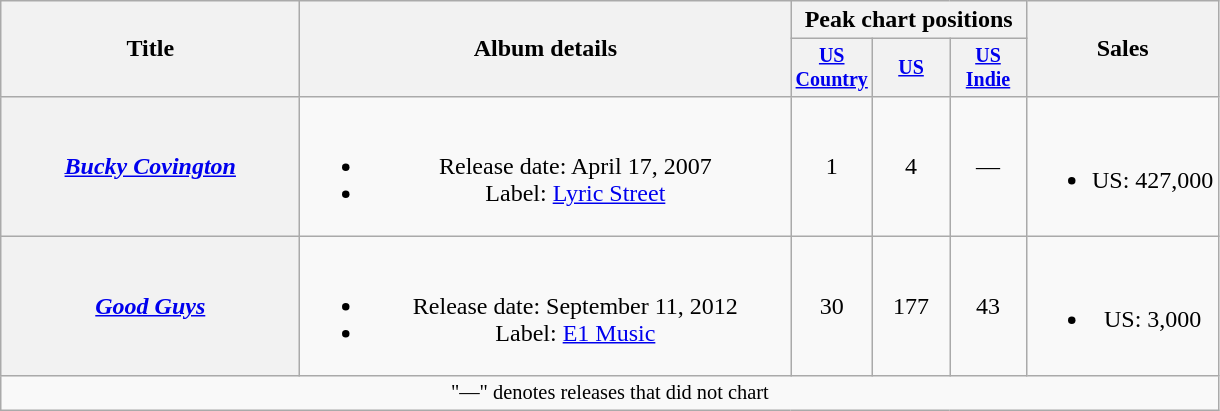<table class="wikitable plainrowheaders" style="text-align:center;">
<tr>
<th rowspan="2" style="width:12em;">Title</th>
<th rowspan="2" style="width:20em;">Album details</th>
<th colspan="3">Peak chart positions</th>
<th rowspan="2">Sales</th>
</tr>
<tr style="font-size:smaller;">
<th width="45"><a href='#'>US Country</a><br></th>
<th width="45"><a href='#'>US</a><br></th>
<th width="45"><a href='#'>US<br>Indie</a><br></th>
</tr>
<tr>
<th scope="row"><em><a href='#'>Bucky Covington</a></em></th>
<td><br><ul><li>Release date: April 17, 2007</li><li>Label: <a href='#'>Lyric Street</a></li></ul></td>
<td>1</td>
<td>4</td>
<td>—</td>
<td align="left"><br><ul><li>US: 427,000</li></ul></td>
</tr>
<tr>
<th scope="row"><em><a href='#'>Good Guys</a></em></th>
<td><br><ul><li>Release date: September 11, 2012</li><li>Label: <a href='#'>E1 Music</a></li></ul></td>
<td>30</td>
<td>177</td>
<td>43</td>
<td><br><ul><li>US: 3,000</li></ul></td>
</tr>
<tr>
<td colspan="6" style="font-size:85%">"—" denotes releases that did not chart</td>
</tr>
</table>
